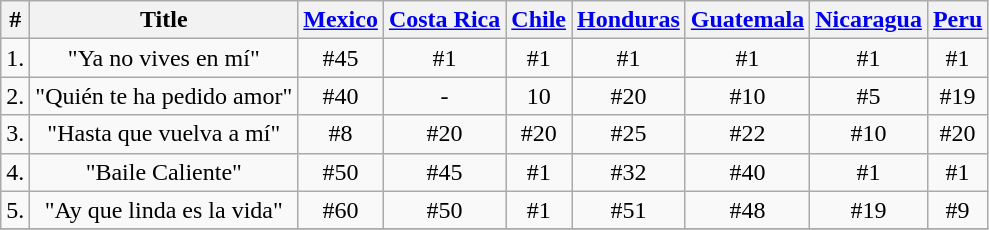<table class="wikitable">
<tr>
<th>#</th>
<th>Title</th>
<th><a href='#'>Mexico</a></th>
<th><a href='#'>Costa Rica</a></th>
<th><a href='#'>Chile</a></th>
<th><a href='#'>Honduras</a></th>
<th><a href='#'>Guatemala</a></th>
<th><a href='#'>Nicaragua</a></th>
<th><a href='#'>Peru</a></th>
</tr>
<tr>
<td>1.</td>
<td align="center">"Ya no vives en mí"</td>
<td align="center">#45</td>
<td align="center">#1</td>
<td align="center">#1</td>
<td align="center">#1</td>
<td align="center">#1</td>
<td align="center">#1</td>
<td align="center">#1</td>
</tr>
<tr>
<td>2.</td>
<td align="center">"Quién te ha pedido amor"</td>
<td align="center">#40</td>
<td align="center">-</td>
<td align="center">10</td>
<td align="center">#20</td>
<td align="center">#10</td>
<td align="center">#5</td>
<td align="center">#19</td>
</tr>
<tr>
<td>3.</td>
<td align="center">"Hasta que vuelva a mí"</td>
<td align="center">#8</td>
<td align="center">#20</td>
<td align="center">#20</td>
<td align="center">#25</td>
<td align="center">#22</td>
<td align="center">#10</td>
<td align="center">#20</td>
</tr>
<tr>
<td>4.</td>
<td align="center">"Baile Caliente"</td>
<td align="center">#50</td>
<td align="center">#45</td>
<td align="center">#1</td>
<td align="center">#32</td>
<td align="center">#40</td>
<td align="center">#1</td>
<td align="center">#1</td>
</tr>
<tr>
<td>5.</td>
<td align="center">"Ay que linda es la vida"</td>
<td align="center">#60</td>
<td align="center">#50</td>
<td align="center">#1</td>
<td align="center">#51</td>
<td align="center">#48</td>
<td align="center">#19</td>
<td align="center">#9</td>
</tr>
<tr>
</tr>
</table>
